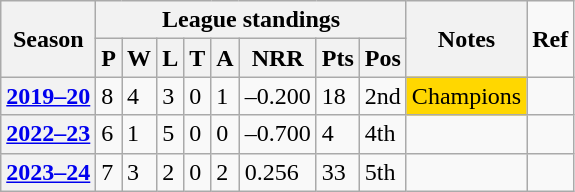<table class="wikitable">
<tr>
<th rowspan="2" scope="col">Season</th>
<th colspan="8" scope="col">League standings</th>
<th rowspan="2">Notes</th>
<td rowspan="2"><strong>Ref</strong></td>
</tr>
<tr>
<th scope="col">P</th>
<th scope="col">W</th>
<th scope="col">L</th>
<th scope="col">T</th>
<th scope="col">A</th>
<th scope="col">NRR</th>
<th scope="col">Pts</th>
<th scope="col">Pos</th>
</tr>
<tr>
<th scope="row"><a href='#'>2019–20</a></th>
<td>8</td>
<td>4</td>
<td>3</td>
<td>0</td>
<td>1</td>
<td>–0.200</td>
<td>18</td>
<td>2nd</td>
<td style="background: gold;">Champions</td>
<td></td>
</tr>
<tr>
<th scope="row"><a href='#'>2022–23</a></th>
<td>6</td>
<td>1</td>
<td>5</td>
<td>0</td>
<td>0</td>
<td>–0.700</td>
<td>4</td>
<td>4th</td>
<td></td>
<td></td>
</tr>
<tr>
<th scope="row"><a href='#'>2023–24</a></th>
<td>7</td>
<td>3</td>
<td>2</td>
<td>0</td>
<td>2</td>
<td>0.256</td>
<td>33</td>
<td>5th</td>
<td></td>
<td></td>
</tr>
</table>
